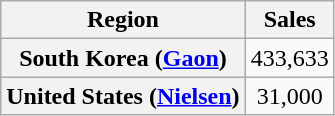<table class="wikitable plainrowheaders" style="text-align:center">
<tr>
<th scope="col">Region</th>
<th scope="col">Sales</th>
</tr>
<tr>
<th scope="row">South Korea (<a href='#'>Gaon</a>)</th>
<td>433,633</td>
</tr>
<tr>
<th scope=row>United States (<a href='#'>Nielsen</a>)</th>
<td>31,000</td>
</tr>
</table>
